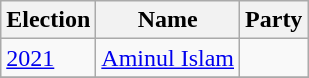<table class="wikitable sortable">
<tr>
<th>Election</th>
<th>Name</th>
<th colspan=2>Party</th>
</tr>
<tr>
<td><a href='#'>2021</a></td>
<td><a href='#'>Aminul Islam</a></td>
<td></td>
</tr>
<tr>
</tr>
</table>
